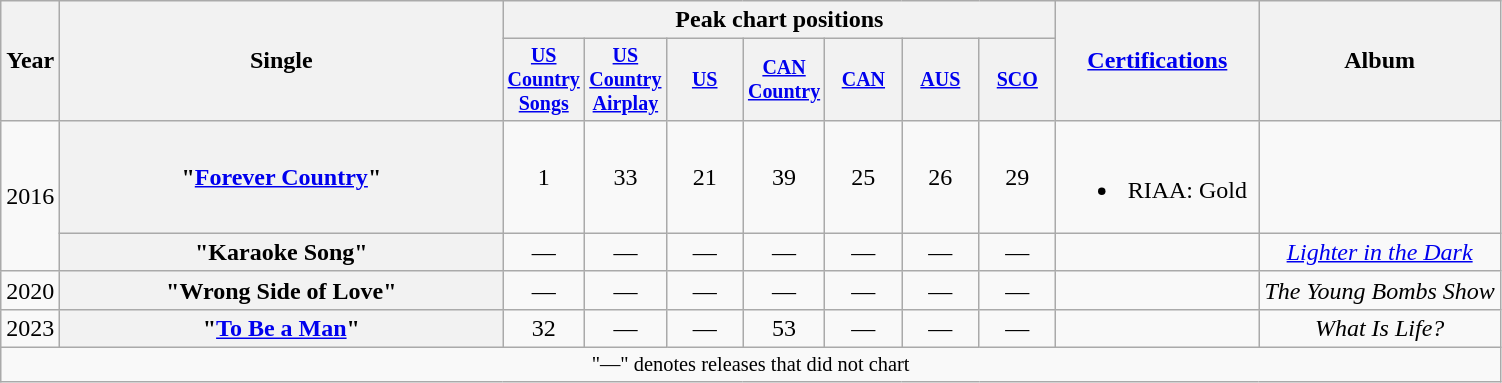<table class="wikitable plainrowheaders" style="text-align:center;">
<tr>
<th rowspan="2">Year</th>
<th rowspan="2" style="width:18em;">Single</th>
<th colspan="7">Peak chart positions</th>
<th rowspan="2" style="width:8em;"><a href='#'>Certifications</a></th>
<th rowspan="2">Album</th>
</tr>
<tr style="font-size:smaller;">
<th width="45"><a href='#'>US Country Songs</a><br></th>
<th width="45"><a href='#'>US Country Airplay</a></th>
<th width="45"><a href='#'>US</a></th>
<th width="45"><a href='#'>CAN Country</a><br></th>
<th width="45"><a href='#'>CAN</a></th>
<th width="45"><a href='#'>AUS</a></th>
<th width="45"><a href='#'>SCO</a></th>
</tr>
<tr>
<td rowspan="2">2016</td>
<th scope="row">"<a href='#'>Forever Country</a>"<br></th>
<td>1</td>
<td>33</td>
<td>21</td>
<td>39</td>
<td>25</td>
<td>26</td>
<td>29</td>
<td><br><ul><li>RIAA: Gold</li></ul></td>
<td></td>
</tr>
<tr>
<th scope="row">"Karaoke Song"<br></th>
<td>—</td>
<td>—</td>
<td>—</td>
<td>—</td>
<td>—</td>
<td>—</td>
<td>—</td>
<td></td>
<td><em><a href='#'>Lighter in the Dark</a></em></td>
</tr>
<tr>
<td>2020</td>
<th scope="row">"Wrong Side of Love"<br></th>
<td>—</td>
<td>—</td>
<td>—</td>
<td>—</td>
<td>—</td>
<td>—</td>
<td>—</td>
<td></td>
<td><em>The Young Bombs Show</em></td>
</tr>
<tr>
<td>2023</td>
<th scope="row">"<a href='#'>To Be a Man</a>"<br></th>
<td>32</td>
<td>—</td>
<td>—</td>
<td>53</td>
<td>—</td>
<td>—</td>
<td>—</td>
<td></td>
<td><em>What Is Life?</em></td>
</tr>
<tr>
<td colspan="11" style="font-size:85%">"—" denotes releases that did not chart</td>
</tr>
</table>
